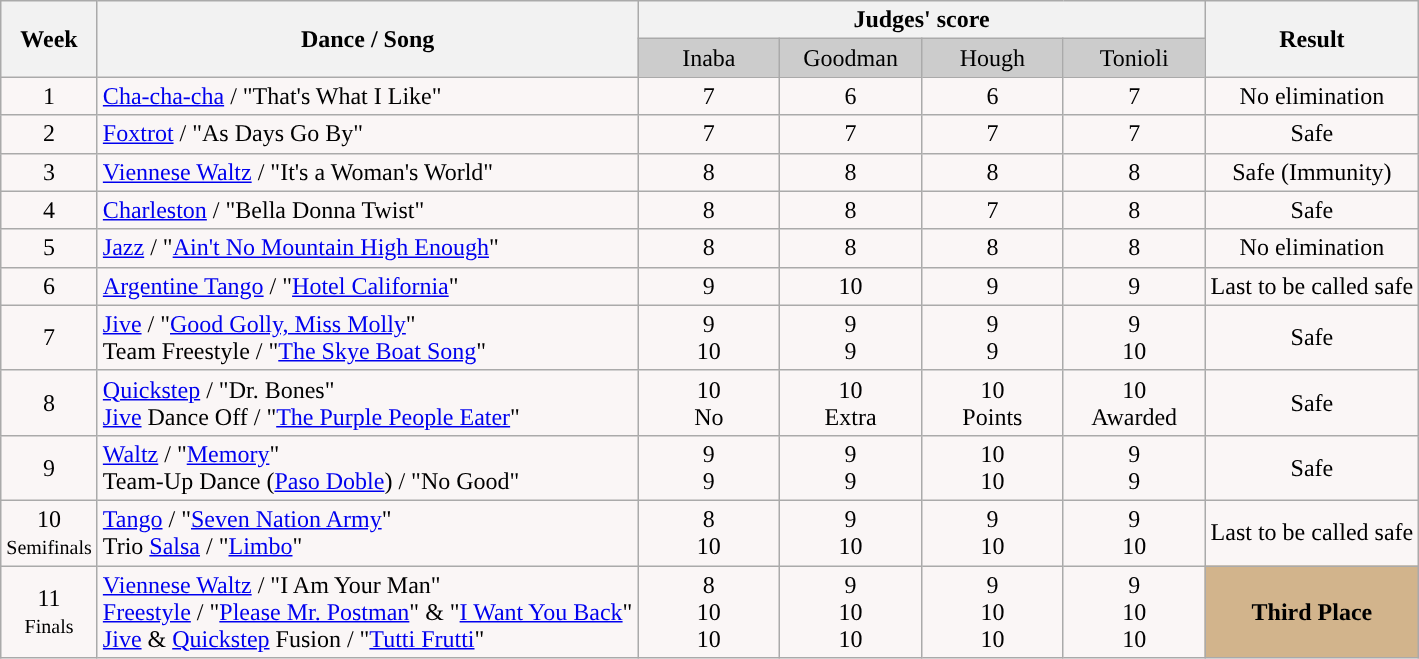<table class="wikitable" style="text-align:center;">
<tr style="text-align:center;">
<th rowspan="2" bgcolor="#CCCCCC" align="center">Week</th>
<th rowspan="2" bgcolor="#CCCCCC" align="center">Dance / Song</th>
<th colspan="4" bgcolor="#CCCCCC" align="center">Judges' score</th>
<th rowspan="2" bgcolor="#CCCCCC" align="center">Result</th>
</tr>
<tr>
<td bgcolor="#CCCCCC" width="10%" align="center">Inaba</td>
<td bgcolor="#CCCCCC" width="10%" align="center">Goodman</td>
<td bgcolor="#CCCCCC" width="10%" align="center">Hough</td>
<td bgcolor="#CCCCCC" width="10%" align="center">Tonioli</td>
</tr>
<tr>
<td bgcolor="#FAF6F6">1</td>
<td align="left" bgcolor="#FAF6F6"><a href='#'>Cha-cha-cha</a> / "That's What I Like"</td>
<td bgcolor="#FAF6F6">7</td>
<td bgcolor="#FAF6F6">6</td>
<td bgcolor="#FAF6F6">6</td>
<td bgcolor="#FAF6F6">7</td>
<td bgcolor="#FAF6F6">No elimination</td>
</tr>
<tr>
<td bgcolor="#FAF6F6">2</td>
<td align="left" bgcolor="#FAF6F6"><a href='#'>Foxtrot</a> / "As Days Go By"</td>
<td bgcolor="#FAF6F6">7</td>
<td bgcolor="#FAF6F6">7</td>
<td bgcolor="#FAF6F6">7</td>
<td bgcolor="#FAF6F6">7</td>
<td bgcolor="#FAF6F6">Safe</td>
</tr>
<tr>
<td bgcolor="#FAF6F6">3</td>
<td align="left" bgcolor="#FAF6F6"><a href='#'>Viennese Waltz</a> / "It's a Woman's World"</td>
<td bgcolor="#FAF6F6">8</td>
<td bgcolor="#FAF6F6">8</td>
<td bgcolor="#FAF6F6">8</td>
<td bgcolor="#FAF6F6">8</td>
<td bgcolor="#FAF6F6">Safe (Immunity)</td>
</tr>
<tr>
<td bgcolor="#FAF6F6">4</td>
<td align="left" bgcolor="#FAF6F6"><a href='#'>Charleston</a> / "Bella Donna Twist"</td>
<td bgcolor="#FAF6F6">8</td>
<td bgcolor="#FAF6F6">8</td>
<td bgcolor="#FAF6F6">7</td>
<td bgcolor="#FAF6F6">8</td>
<td bgcolor="#FAF6F6">Safe</td>
</tr>
<tr>
<td bgcolor="#FAF6F6">5</td>
<td align="left" bgcolor="#FAF6F6"><a href='#'>Jazz</a> / "<a href='#'>Ain't No Mountain High Enough</a>"</td>
<td bgcolor="#FAF6F6">8</td>
<td bgcolor="#FAF6F6">8</td>
<td bgcolor="#FAF6F6">8</td>
<td bgcolor="#FAF6F6">8</td>
<td bgcolor="#FAF6F6">No elimination</td>
</tr>
<tr>
<td bgcolor="#FAF6F6">6</td>
<td align="left" bgcolor="#FAF6F6"><a href='#'>Argentine Tango</a> / "<a href='#'>Hotel California</a>"</td>
<td bgcolor="#FAF6F6">9</td>
<td bgcolor="#FAF6F6">10</td>
<td bgcolor="#FAF6F6">9</td>
<td bgcolor="#FAF6F6">9</td>
<td bgcolor="#FAF6F6">Last to be called safe</td>
</tr>
<tr>
<td bgcolor="#FAF6F6">7</td>
<td align="left" bgcolor="#FAF6F6"><a href='#'>Jive</a> / "<a href='#'>Good Golly, Miss Molly</a>"<br>Team Freestyle / "<a href='#'>The Skye Boat Song</a>"</td>
<td bgcolor="#FAF6F6">9<br>10</td>
<td bgcolor="#FAF6F6">9<br>9</td>
<td bgcolor="#FAF6F6">9<br>9</td>
<td bgcolor="#FAF6F6">9<br>10</td>
<td bgcolor="#FAF6F6">Safe</td>
</tr>
<tr>
<td bgcolor="#FAF6F6">8</td>
<td align="left" bgcolor="#FAF6F6"><a href='#'>Quickstep</a> / "Dr. Bones"<br><a href='#'>Jive</a> Dance Off / "<a href='#'>The Purple People Eater</a>"</td>
<td bgcolor="#FAF6F6">10<br>No</td>
<td bgcolor="#FAF6F6">10<br>Extra</td>
<td bgcolor="#FAF6F6">10<br>Points</td>
<td bgcolor="#FAF6F6">10<br>Awarded</td>
<td bgcolor="#FAF6F6">Safe</td>
</tr>
<tr>
<td bgcolor="#FAF6F6">9</td>
<td align="left" bgcolor="#FAF6F6"><a href='#'>Waltz</a> / "<a href='#'>Memory</a>"<br>Team-Up Dance (<a href='#'>Paso Doble</a>) / "No Good"</td>
<td bgcolor="#FAF6F6">9<br>9</td>
<td bgcolor="#FAF6F6">9<br>9</td>
<td bgcolor="#FAF6F6">10<br>10</td>
<td bgcolor="#FAF6F6">9<br>9</td>
<td bgcolor="#FAF6F6">Safe</td>
</tr>
<tr>
<td bgcolor="#FAF6F6">10<br><small>Semifinals</small></td>
<td align="left" bgcolor="#FAF6F6"><a href='#'>Tango</a> / "<a href='#'>Seven Nation Army</a>"<br>Trio <a href='#'>Salsa</a> / "<a href='#'>Limbo</a>"</td>
<td bgcolor="#FAF6F6">8<br>10</td>
<td bgcolor="#FAF6F6">9<br>10</td>
<td bgcolor="#FAF6F6">9<br>10</td>
<td bgcolor="#FAF6F6">9<br>10</td>
<td bgcolor="#FAF6F6">Last to be called safe</td>
</tr>
<tr>
<td bgcolor="#FAF6F6">11<br><small>Finals</small></td>
<td align="left" bgcolor="#FAF6F6"><a href='#'>Viennese Waltz</a> / "I Am Your Man"<br><a href='#'>Freestyle</a> / "<a href='#'>Please Mr. Postman</a>" & "<a href='#'>I Want You Back</a>"<br><a href='#'>Jive</a> & <a href='#'>Quickstep</a> Fusion / "<a href='#'>Tutti Frutti</a>"</td>
<td bgcolor="#FAF6F6">8<br>10<br>10</td>
<td bgcolor="#FAF6F6">9<br>10<br>10</td>
<td bgcolor="#FAF6F6">9<br>10<br>10</td>
<td bgcolor="#FAF6F6">9<br>10<br>10</td>
<th style="background:tan;">Third Place</th>
</tr>
</table>
